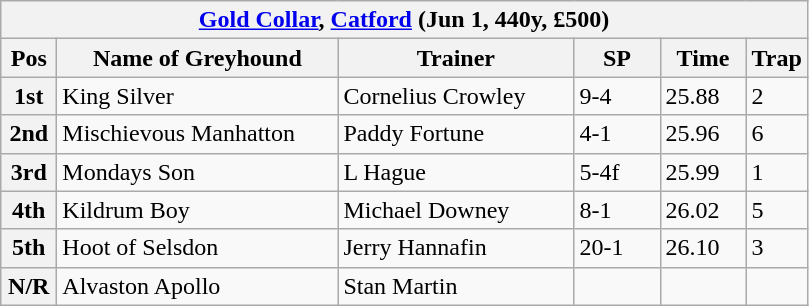<table class="wikitable">
<tr>
<th colspan="6"><a href='#'>Gold Collar</a>, <a href='#'>Catford</a> (Jun 1, 440y, £500)</th>
</tr>
<tr>
<th width=30>Pos</th>
<th width=180>Name of Greyhound</th>
<th width=150>Trainer</th>
<th width=50>SP</th>
<th width=50>Time</th>
<th width=30>Trap</th>
</tr>
<tr>
<th>1st</th>
<td>King Silver</td>
<td>Cornelius Crowley</td>
<td>9-4</td>
<td>25.88</td>
<td>2</td>
</tr>
<tr>
<th>2nd</th>
<td>Mischievous Manhatton</td>
<td>Paddy Fortune</td>
<td>4-1</td>
<td>25.96</td>
<td>6</td>
</tr>
<tr>
<th>3rd</th>
<td>Mondays Son</td>
<td>L Hague</td>
<td>5-4f</td>
<td>25.99</td>
<td>1</td>
</tr>
<tr>
<th>4th</th>
<td>Kildrum Boy</td>
<td>Michael Downey</td>
<td>8-1</td>
<td>26.02</td>
<td>5</td>
</tr>
<tr>
<th>5th</th>
<td>Hoot of Selsdon</td>
<td>Jerry Hannafin</td>
<td>20-1</td>
<td>26.10</td>
<td>3</td>
</tr>
<tr>
<th>N/R</th>
<td>Alvaston Apollo</td>
<td>Stan Martin</td>
<td></td>
<td></td>
<td></td>
</tr>
</table>
